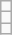<table class="wikitable" style="text-align:center;">
<tr>
<td></td>
</tr>
<tr>
<td></td>
</tr>
<tr>
<td></td>
</tr>
</table>
